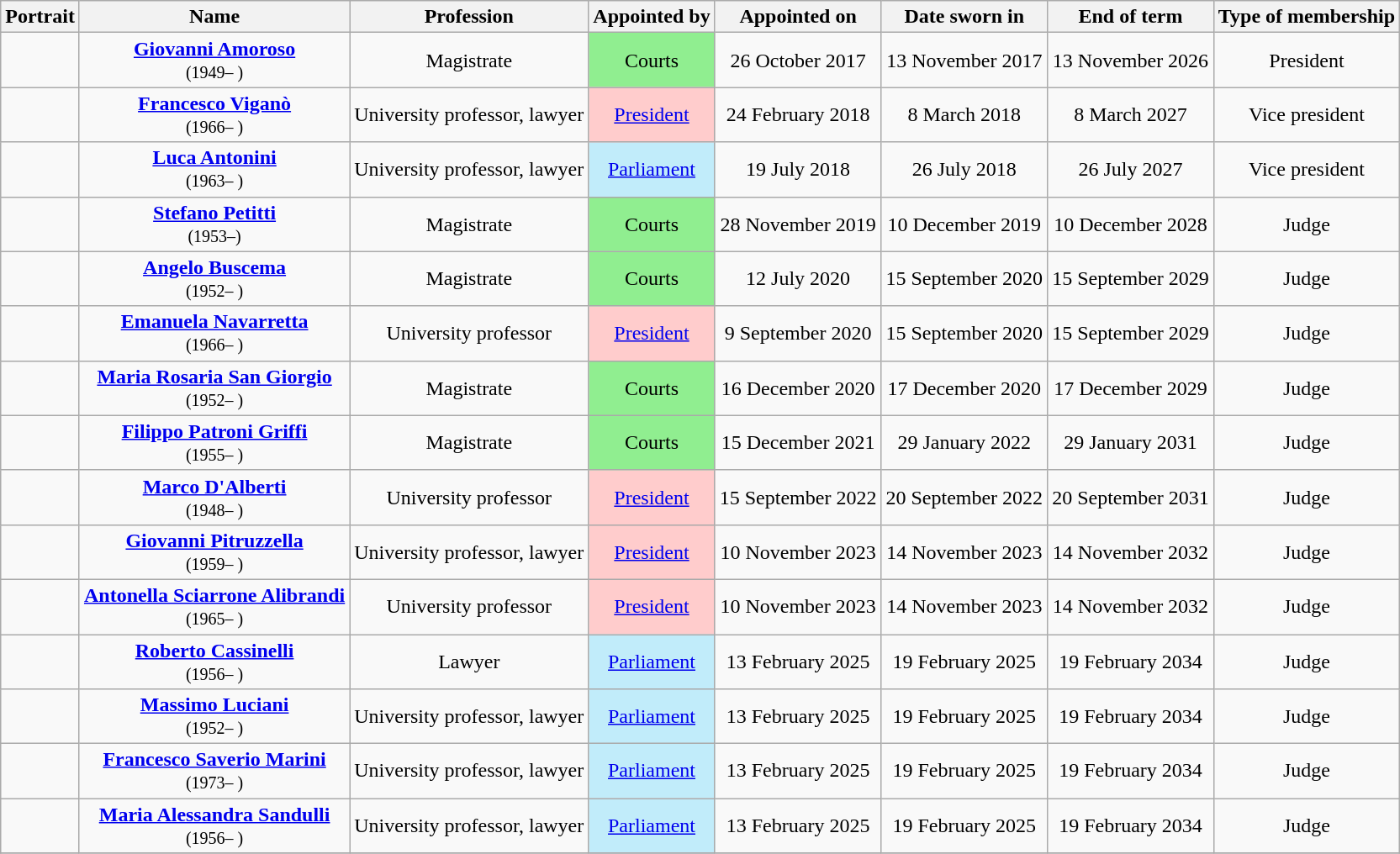<table class="sortable wikitable" style="text-align:center;">
<tr>
<th>Portrait</th>
<th>Name</th>
<th>Profession</th>
<th>Appointed by</th>
<th>Appointed on</th>
<th>Date sworn in</th>
<th>End of term</th>
<th>Type of membership</th>
</tr>
<tr>
<td></td>
<td><strong><a href='#'>Giovanni Amoroso</a></strong><br><small>(1949– )</small></td>
<td>Magistrate</td>
<td style="background:lightgreen;">Courts<br></td>
<td>26 October 2017</td>
<td>13 November 2017</td>
<td>13 November 2026</td>
<td>President<br></td>
</tr>
<tr>
<td></td>
<td><strong><a href='#'>Francesco Viganò</a></strong><br><small>(1966– )</small></td>
<td>University professor, lawyer</td>
<td style="background:#fcc;"><a href='#'>President</a><br></td>
<td>24 February 2018</td>
<td>8 March 2018</td>
<td>8 March 2027</td>
<td>Vice president<br></td>
</tr>
<tr>
<td></td>
<td><strong><a href='#'>Luca Antonini</a></strong><br><small>(1963– )</small></td>
<td>University professor, lawyer</td>
<td style="background:#c1ecfa;"><a href='#'>Parliament</a><br></td>
<td>19 July 2018</td>
<td>26 July 2018</td>
<td>26 July 2027</td>
<td>Vice president<br></td>
</tr>
<tr>
<td></td>
<td><strong><a href='#'>Stefano Petitti</a></strong><br><small>(1953–)</small></td>
<td>Magistrate</td>
<td style="background:lightgreen;">Courts<br></td>
<td>28 November 2019</td>
<td>10 December 2019</td>
<td>10 December 2028</td>
<td>Judge</td>
</tr>
<tr>
<td></td>
<td><strong><a href='#'>Angelo Buscema</a></strong><br><small>(1952– )</small></td>
<td>Magistrate</td>
<td style="background:lightgreen;">Courts<br></td>
<td>12 July 2020</td>
<td>15 September 2020</td>
<td>15 September 2029</td>
<td>Judge</td>
</tr>
<tr>
<td></td>
<td><strong><a href='#'>Emanuela Navarretta</a></strong><br><small>(1966– )</small></td>
<td>University professor</td>
<td style="background:#fcc;"><a href='#'>President</a><br></td>
<td>9 September 2020</td>
<td>15 September 2020</td>
<td>15 September 2029</td>
<td>Judge</td>
</tr>
<tr>
<td></td>
<td><strong><a href='#'>Maria Rosaria San Giorgio</a></strong><br><small>(1952– )</small></td>
<td>Magistrate</td>
<td style="background:lightgreen;">Courts<br></td>
<td>16 December 2020</td>
<td>17 December 2020</td>
<td>17 December 2029</td>
<td>Judge</td>
</tr>
<tr>
<td></td>
<td><strong><a href='#'>Filippo Patroni Griffi</a></strong><br><small>(1955– )</small></td>
<td>Magistrate</td>
<td style="background:lightgreen;">Courts<br></td>
<td>15 December 2021</td>
<td>29 January 2022</td>
<td>29 January 2031</td>
<td>Judge</td>
</tr>
<tr>
<td></td>
<td><strong><a href='#'>Marco D'Alberti</a></strong><br><small>(1948– )</small></td>
<td>University professor</td>
<td style="background:#fcc;"><a href='#'>President</a><br></td>
<td>15 September 2022</td>
<td>20 September 2022</td>
<td>20 September 2031</td>
<td>Judge</td>
</tr>
<tr>
<td></td>
<td><strong><a href='#'>Giovanni Pitruzzella</a></strong><br><small>(1959– )</small></td>
<td>University professor, lawyer</td>
<td style="background:#fcc;"><a href='#'>President</a><br></td>
<td>10 November 2023</td>
<td>14 November 2023</td>
<td>14 November 2032</td>
<td>Judge</td>
</tr>
<tr>
<td></td>
<td><strong><a href='#'>Antonella Sciarrone Alibrandi</a></strong><br><small>(1965– )</small></td>
<td>University professor</td>
<td style="background:#fcc;"><a href='#'>President</a><br></td>
<td>10 November 2023</td>
<td>14 November 2023</td>
<td>14 November 2032</td>
<td>Judge</td>
</tr>
<tr>
<td></td>
<td><strong><a href='#'>Roberto Cassinelli</a></strong><br><small>(1956– )</small></td>
<td>Lawyer</td>
<td style="background:#c1ecfa;"><a href='#'>Parliament</a><br></td>
<td>13 February 2025</td>
<td>19 February 2025</td>
<td>19 February 2034</td>
<td>Judge</td>
</tr>
<tr>
<td></td>
<td><strong><a href='#'>Massimo Luciani</a></strong><br><small>(1952– )</small></td>
<td>University professor, lawyer</td>
<td style="background:#c1ecfa;"><a href='#'>Parliament</a><br></td>
<td>13 February 2025</td>
<td>19 February 2025</td>
<td>19 February 2034</td>
<td>Judge</td>
</tr>
<tr>
<td></td>
<td><strong><a href='#'>Francesco Saverio Marini</a></strong><br><small>(1973– )</small></td>
<td>University professor, lawyer</td>
<td style="background:#c1ecfa;"><a href='#'>Parliament</a><br></td>
<td>13 February 2025</td>
<td>19 February 2025</td>
<td>19 February 2034</td>
<td>Judge</td>
</tr>
<tr>
<td></td>
<td><strong><a href='#'>Maria Alessandra Sandulli</a></strong><br><small>(1956– )</small></td>
<td>University professor, lawyer</td>
<td style="background:#c1ecfa;"><a href='#'>Parliament</a><br></td>
<td>13 February 2025</td>
<td>19 February 2025</td>
<td>19 February 2034</td>
<td>Judge</td>
</tr>
<tr>
</tr>
</table>
